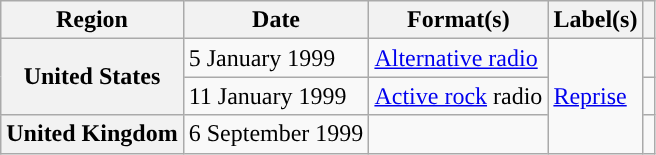<table class="wikitable plainrowheaders">
<tr>
<th scope="col">Region</th>
<th scope="col">Date</th>
<th scope="col">Format(s)</th>
<th scope="col">Label(s)</th>
<th scope="col"></th>
</tr>
<tr>
<th scope="row" rowspan="2">United States</th>
<td>5 January 1999</td>
<td><a href='#'>Alternative radio</a></td>
<td rowspan="3"><a href='#'>Reprise</a></td>
<td></td>
</tr>
<tr>
<td>11 January 1999</td>
<td><a href='#'>Active rock</a> radio</td>
<td></td>
</tr>
<tr>
<th scope="row">United Kingdom</th>
<td>6 September 1999</td>
<td></td>
<td></td>
</tr>
</table>
